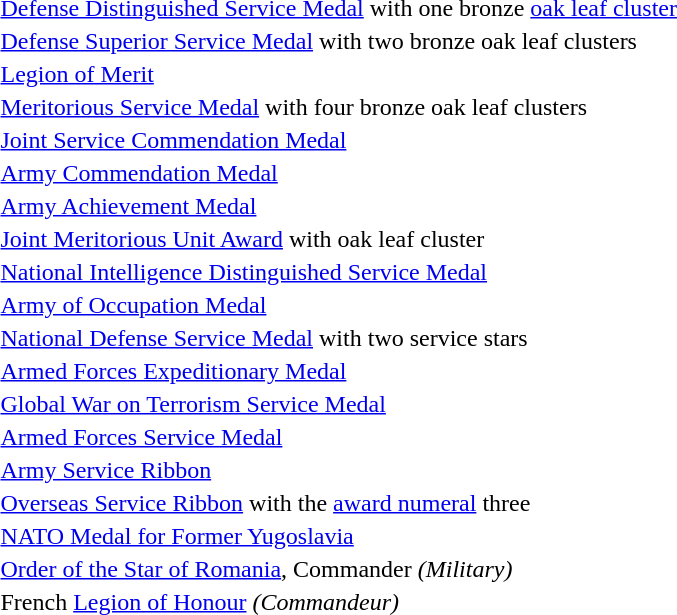<table>
<tr>
<td></td>
<td><a href='#'>Defense Distinguished Service Medal</a> with one bronze <a href='#'>oak leaf cluster</a></td>
</tr>
<tr>
<td></td>
<td><a href='#'>Defense Superior Service Medal</a> with two bronze oak leaf clusters</td>
</tr>
<tr>
<td></td>
<td><a href='#'>Legion of Merit</a></td>
</tr>
<tr>
<td></td>
<td><a href='#'>Meritorious Service Medal</a> with four bronze oak leaf clusters</td>
</tr>
<tr>
<td></td>
<td><a href='#'>Joint Service Commendation Medal</a></td>
</tr>
<tr>
<td></td>
<td><a href='#'>Army Commendation Medal</a></td>
</tr>
<tr>
<td></td>
<td><a href='#'>Army Achievement Medal</a></td>
</tr>
<tr>
<td></td>
<td><a href='#'>Joint Meritorious Unit Award</a> with oak leaf cluster</td>
</tr>
<tr>
<td></td>
<td><a href='#'>National Intelligence Distinguished Service Medal</a></td>
</tr>
<tr>
<td></td>
<td><a href='#'>Army of Occupation Medal</a></td>
</tr>
<tr>
<td></td>
<td><a href='#'>National Defense Service Medal</a> with two service stars</td>
</tr>
<tr>
<td></td>
<td><a href='#'>Armed Forces Expeditionary Medal</a></td>
</tr>
<tr>
<td></td>
<td><a href='#'>Global War on Terrorism Service Medal</a></td>
</tr>
<tr>
<td></td>
<td><a href='#'>Armed Forces Service Medal</a></td>
</tr>
<tr>
<td></td>
<td><a href='#'>Army Service Ribbon</a></td>
</tr>
<tr>
<td><span></span></td>
<td><a href='#'>Overseas Service Ribbon</a> with the <a href='#'>award numeral</a> three</td>
</tr>
<tr>
<td></td>
<td><a href='#'>NATO Medal for Former Yugoslavia</a></td>
</tr>
<tr>
<td></td>
<td><a href='#'>Order of the Star of Romania</a>, Commander <em>(Military)</em></td>
</tr>
<tr>
<td></td>
<td>French <a href='#'>Legion of Honour</a> <em>(Commandeur)</em></td>
</tr>
</table>
